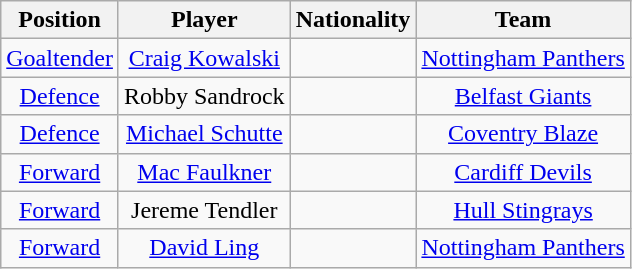<table class="wikitable">
<tr>
<th>Position</th>
<th>Player</th>
<th>Nationality</th>
<th>Team</th>
</tr>
<tr align="center">
<td><a href='#'>Goaltender</a></td>
<td><a href='#'>Craig Kowalski</a></td>
<td></td>
<td><a href='#'>Nottingham Panthers</a></td>
</tr>
<tr align="center">
<td><a href='#'>Defence</a></td>
<td>Robby Sandrock</td>
<td></td>
<td><a href='#'>Belfast Giants</a></td>
</tr>
<tr align="center">
<td><a href='#'>Defence</a></td>
<td><a href='#'>Michael Schutte</a></td>
<td></td>
<td><a href='#'>Coventry Blaze</a></td>
</tr>
<tr align="center">
<td><a href='#'>Forward</a></td>
<td><a href='#'>Mac Faulkner</a></td>
<td></td>
<td><a href='#'>Cardiff Devils</a></td>
</tr>
<tr align="center">
<td><a href='#'>Forward</a></td>
<td>Jereme Tendler</td>
<td></td>
<td><a href='#'>Hull Stingrays</a></td>
</tr>
<tr align="center">
<td><a href='#'>Forward</a></td>
<td><a href='#'>David Ling</a></td>
<td></td>
<td><a href='#'>Nottingham Panthers</a></td>
</tr>
</table>
